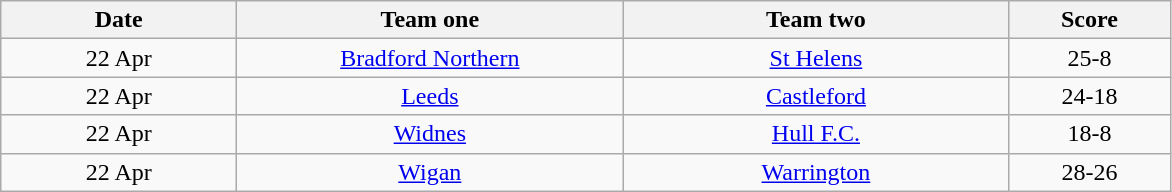<table class="wikitable" style="text-align: center">
<tr>
<th width=150>Date</th>
<th width=250>Team one</th>
<th width=250>Team two</th>
<th width=100>Score</th>
</tr>
<tr>
<td>22 Apr</td>
<td><a href='#'>Bradford Northern</a></td>
<td><a href='#'>St Helens</a></td>
<td>25-8</td>
</tr>
<tr>
<td>22 Apr</td>
<td><a href='#'>Leeds</a></td>
<td><a href='#'>Castleford</a></td>
<td>24-18</td>
</tr>
<tr>
<td>22 Apr</td>
<td><a href='#'>Widnes</a></td>
<td><a href='#'>Hull F.C.</a></td>
<td>18-8</td>
</tr>
<tr>
<td>22 Apr</td>
<td><a href='#'>Wigan</a></td>
<td><a href='#'>Warrington</a></td>
<td>28-26</td>
</tr>
</table>
